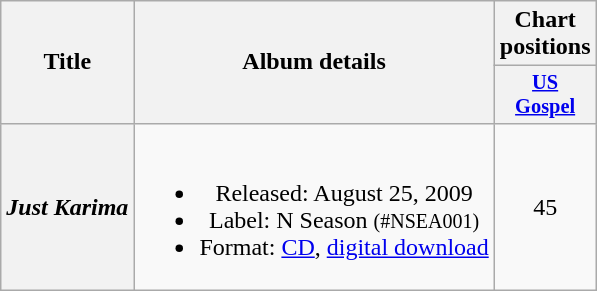<table class="wikitable plainrowheaders" style="text-align: center">
<tr>
<th scope="col" rowspan="2">Title</th>
<th scope="col" rowspan="2">Album details</th>
<th scope="col" colspan="1">Chart positions</th>
</tr>
<tr>
<th scope="col" style="width:4em;font-size:85%;"><a href='#'>US<br>Gospel</a><br></th>
</tr>
<tr>
<th scope="row"><em>Just Karima</em></th>
<td><br><ul><li>Released: August 25, 2009</li><li>Label: N Season <small>(#NSEA001)</small></li><li>Format: <a href='#'>CD</a>, <a href='#'>digital download</a></li></ul></td>
<td>45</td>
</tr>
</table>
